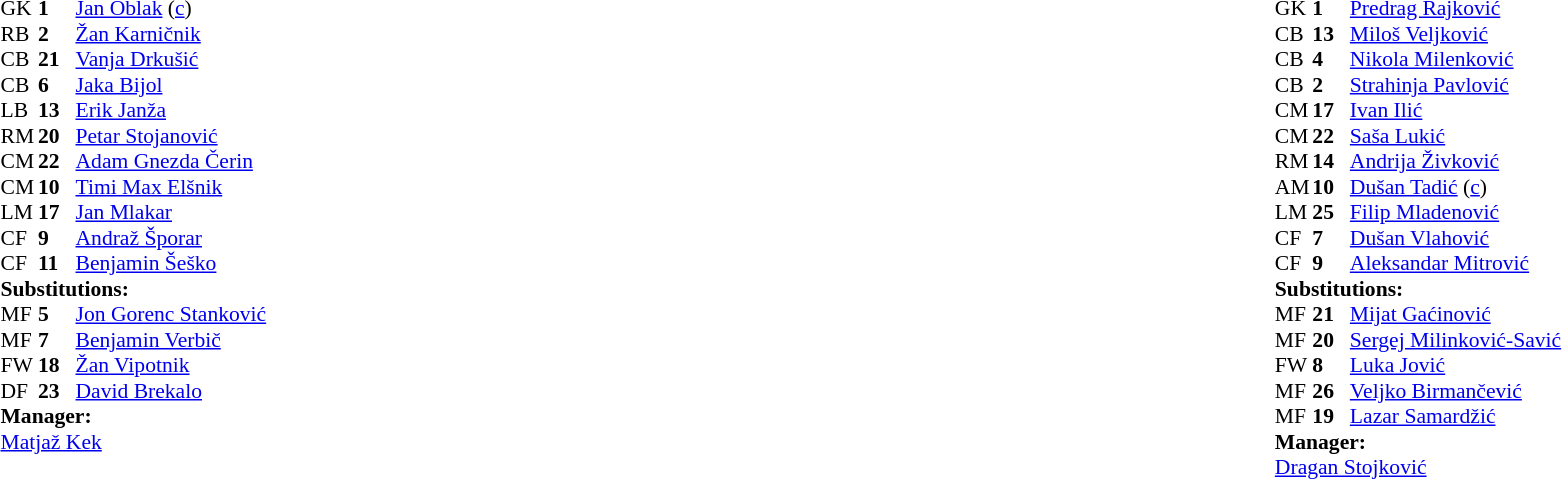<table width="100%">
<tr>
<td valign="top" width="40%"><br><table style="font-size:90%" cellspacing="0" cellpadding="0">
<tr>
<th width=25></th>
<th width=25></th>
</tr>
<tr>
<td>GK</td>
<td><strong>1</strong></td>
<td><a href='#'>Jan Oblak</a> (<a href='#'>c</a>)</td>
</tr>
<tr>
<td>RB</td>
<td><strong>2</strong></td>
<td><a href='#'>Žan Karničnik</a></td>
</tr>
<tr>
<td>CB</td>
<td><strong>21</strong></td>
<td><a href='#'>Vanja Drkušić</a></td>
</tr>
<tr>
<td>CB</td>
<td><strong>6</strong></td>
<td><a href='#'>Jaka Bijol</a></td>
</tr>
<tr>
<td>LB</td>
<td><strong>13</strong></td>
<td><a href='#'>Erik Janža</a></td>
<td></td>
</tr>
<tr>
<td>RM</td>
<td><strong>20</strong></td>
<td><a href='#'>Petar Stojanović</a></td>
<td></td>
<td></td>
</tr>
<tr>
<td>CM</td>
<td><strong>22</strong></td>
<td><a href='#'>Adam Gnezda Čerin</a></td>
</tr>
<tr>
<td>CM</td>
<td><strong>10</strong></td>
<td><a href='#'>Timi Max Elšnik</a></td>
<td></td>
<td></td>
</tr>
<tr>
<td>LM</td>
<td><strong>17</strong></td>
<td><a href='#'>Jan Mlakar</a></td>
<td></td>
<td></td>
</tr>
<tr>
<td>CF</td>
<td><strong>9</strong></td>
<td><a href='#'>Andraž Šporar</a></td>
</tr>
<tr>
<td>CF</td>
<td><strong>11</strong></td>
<td><a href='#'>Benjamin Šeško</a></td>
<td></td>
<td></td>
</tr>
<tr>
<td colspan=3><strong>Substitutions:</strong></td>
</tr>
<tr>
<td>MF</td>
<td><strong>5</strong></td>
<td><a href='#'>Jon Gorenc Stanković</a></td>
<td></td>
<td></td>
</tr>
<tr>
<td>MF</td>
<td><strong>7</strong></td>
<td><a href='#'>Benjamin Verbič</a></td>
<td></td>
<td></td>
</tr>
<tr>
<td>FW</td>
<td><strong>18</strong></td>
<td><a href='#'>Žan Vipotnik</a></td>
<td></td>
<td></td>
</tr>
<tr>
<td>DF</td>
<td><strong>23</strong></td>
<td><a href='#'>David Brekalo</a></td>
<td></td>
<td></td>
</tr>
<tr>
<td colspan="3"><strong>Manager:</strong></td>
</tr>
<tr>
<td colspan="3"><a href='#'>Matjaž Kek</a></td>
</tr>
</table>
</td>
<td valign="top"></td>
<td valign="top" width="50%"><br><table style="font-size:90%; margin:auto" cellspacing="0" cellpadding="0">
<tr>
<th width="25"></th>
<th width="25"></th>
</tr>
<tr>
<td>GK</td>
<td><strong>1</strong></td>
<td><a href='#'>Predrag Rajković</a></td>
</tr>
<tr>
<td>CB</td>
<td><strong>13</strong></td>
<td><a href='#'>Miloš Veljković</a></td>
</tr>
<tr>
<td>CB</td>
<td><strong>4</strong></td>
<td><a href='#'>Nikola Milenković</a></td>
</tr>
<tr>
<td>CB</td>
<td><strong>2</strong></td>
<td><a href='#'>Strahinja Pavlović</a></td>
</tr>
<tr>
<td>CM</td>
<td><strong>17</strong></td>
<td><a href='#'>Ivan Ilić</a></td>
</tr>
<tr>
<td>CM</td>
<td><strong>22</strong></td>
<td><a href='#'>Saša Lukić</a></td>
<td></td>
<td></td>
</tr>
<tr>
<td>RM</td>
<td><strong>14</strong></td>
<td><a href='#'>Andrija Živković</a></td>
<td></td>
<td></td>
</tr>
<tr>
<td>AM</td>
<td><strong>10</strong></td>
<td><a href='#'>Dušan Tadić</a> (<a href='#'>c</a>)</td>
<td></td>
<td></td>
</tr>
<tr>
<td>LM</td>
<td><strong>25</strong></td>
<td><a href='#'>Filip Mladenović</a></td>
<td></td>
<td></td>
</tr>
<tr>
<td>CF</td>
<td><strong>7</strong></td>
<td><a href='#'>Dušan Vlahović</a></td>
<td></td>
<td></td>
</tr>
<tr>
<td>CF</td>
<td><strong>9</strong></td>
<td><a href='#'>Aleksandar Mitrović</a></td>
</tr>
<tr>
<td colspan=3><strong>Substitutions:</strong></td>
</tr>
<tr>
<td>MF</td>
<td><strong>21</strong></td>
<td><a href='#'>Mijat Gaćinović</a></td>
<td></td>
<td></td>
</tr>
<tr>
<td>MF</td>
<td><strong>20</strong></td>
<td><a href='#'>Sergej Milinković-Savić</a></td>
<td></td>
<td></td>
</tr>
<tr>
<td>FW</td>
<td><strong>8</strong></td>
<td><a href='#'>Luka Jović</a></td>
<td></td>
<td></td>
</tr>
<tr>
<td>MF</td>
<td><strong>26</strong></td>
<td><a href='#'>Veljko Birmančević</a></td>
<td></td>
<td></td>
</tr>
<tr>
<td>MF</td>
<td><strong>19</strong></td>
<td><a href='#'>Lazar Samardžić</a></td>
<td></td>
<td></td>
</tr>
<tr>
<td colspan="3"><strong>Manager:</strong></td>
</tr>
<tr>
<td colspan="3"><a href='#'>Dragan Stojković</a></td>
</tr>
</table>
</td>
</tr>
</table>
